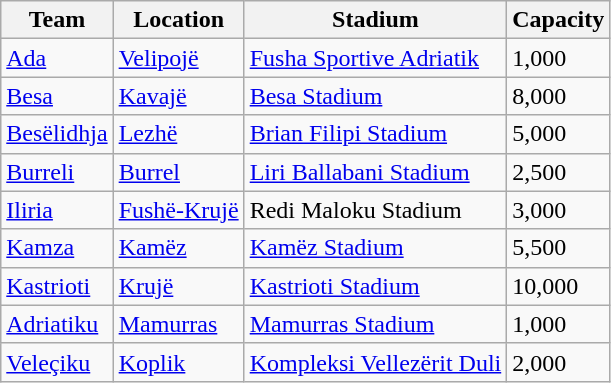<table class="wikitable sortable">
<tr>
<th>Team</th>
<th>Location</th>
<th>Stadium</th>
<th>Capacity</th>
</tr>
<tr>
<td><a href='#'>Ada</a></td>
<td><a href='#'>Velipojë</a></td>
<td><a href='#'>Fusha Sportive Adriatik</a></td>
<td>1,000</td>
</tr>
<tr>
<td><a href='#'>Besa</a></td>
<td><a href='#'>Kavajë</a></td>
<td><a href='#'>Besa Stadium</a></td>
<td>8,000</td>
</tr>
<tr>
<td><a href='#'>Besëlidhja</a></td>
<td><a href='#'>Lezhë</a></td>
<td><a href='#'>Brian Filipi Stadium</a></td>
<td>5,000</td>
</tr>
<tr>
<td><a href='#'>Burreli</a></td>
<td><a href='#'>Burrel</a></td>
<td><a href='#'>Liri Ballabani Stadium</a></td>
<td>2,500</td>
</tr>
<tr>
<td><a href='#'>Iliria</a></td>
<td><a href='#'>Fushë-Krujë</a></td>
<td>Redi Maloku Stadium</td>
<td>3,000</td>
</tr>
<tr>
<td><a href='#'>Kamza</a></td>
<td><a href='#'>Kamëz</a></td>
<td><a href='#'>Kamëz Stadium</a></td>
<td>5,500</td>
</tr>
<tr>
<td><a href='#'>Kastrioti</a></td>
<td><a href='#'>Krujë</a></td>
<td><a href='#'>Kastrioti Stadium</a></td>
<td>10,000</td>
</tr>
<tr>
<td><a href='#'>Adriatiku</a></td>
<td><a href='#'>Mamurras</a></td>
<td><a href='#'>Mamurras Stadium</a></td>
<td>1,000</td>
</tr>
<tr>
<td><a href='#'>Veleçiku</a></td>
<td><a href='#'>Koplik</a></td>
<td><a href='#'>Kompleksi Vellezërit Duli</a></td>
<td>2,000</td>
</tr>
</table>
